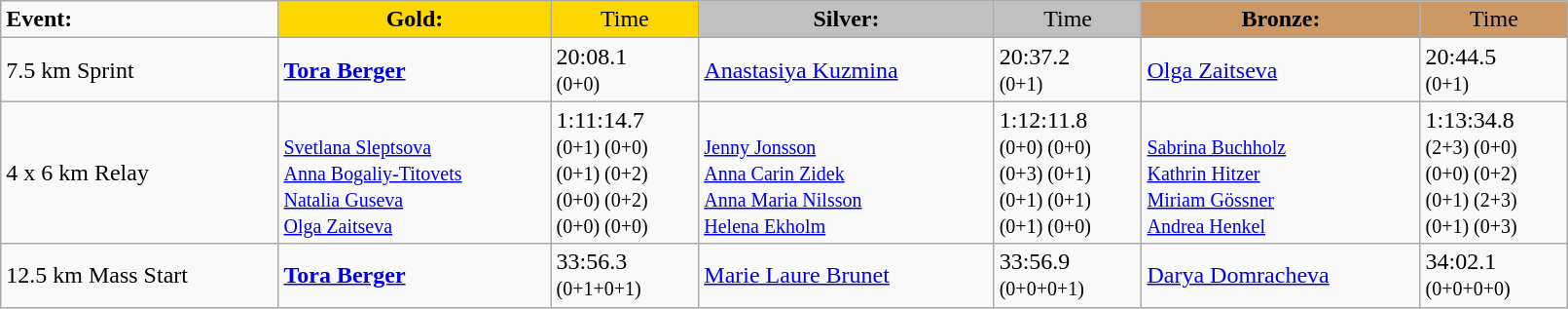<table class="wikitable" width=85%>
<tr>
<td><strong>Event:</strong></td>
<td style="text-align:center;background-color:gold;"><strong>Gold:</strong></td>
<td style="text-align:center;background-color:gold;">Time</td>
<td style="text-align:center;background-color:silver;"><strong>Silver:</strong></td>
<td style="text-align:center;background-color:silver;">Time</td>
<td style="text-align:center;background-color:#CC9966;"><strong>Bronze:</strong></td>
<td style="text-align:center;background-color:#CC9966;">Time</td>
</tr>
<tr>
<td>7.5 km Sprint<br></td>
<td><strong><a href='#'>Tora Berger</a></strong><br><small></small></td>
<td>20:08.1<br><small>(0+0)</small></td>
<td><a href='#'>Anastasiya Kuzmina</a><br><small></small></td>
<td>20:37.2<br><small>(0+1)</small></td>
<td><a href='#'>Olga Zaitseva</a><br><small></small></td>
<td>20:44.5<br><small>(0+1)</small></td>
</tr>
<tr>
<td>4 x 6 km Relay<br></td>
<td><strong></strong>  <br><small><a href='#'>Svetlana Sleptsova</a><br><a href='#'>Anna Bogaliy-Titovets</a><br><a href='#'>Natalia Guseva</a><br><a href='#'>Olga Zaitseva</a></small></td>
<td>1:11:14.7<br><small>(0+1) (0+0)<br>(0+1) (0+2)<br>(0+0) (0+2)<br>(0+0) (0+0)</small></td>
<td>  <br><small><a href='#'>Jenny Jonsson</a><br><a href='#'>Anna Carin Zidek</a><br><a href='#'>Anna Maria Nilsson</a><br><a href='#'>Helena Ekholm</a></small></td>
<td>1:12:11.8<br><small>(0+0) (0+0)<br>(0+3) (0+1)<br>(0+1) (0+1)<br>(0+1) (0+0)</small></td>
<td>  <br><small>  <a href='#'>Sabrina Buchholz</a><br><a href='#'>Kathrin Hitzer</a><br><a href='#'>Miriam Gössner</a><br><a href='#'>Andrea Henkel</a></small></td>
<td>1:13:34.8<br><small>(2+3) (0+0)<br>(0+0) (0+2)<br>(0+1) (2+3)<br>(0+1) (0+3)</small></td>
</tr>
<tr>
<td>12.5 km Mass Start<br></td>
<td><strong><a href='#'>Tora Berger</a></strong><br><small></small></td>
<td>33:56.3<br><small>(0+1+0+1)</small></td>
<td><a href='#'>Marie Laure Brunet</a><br><small></small></td>
<td>33:56.9<br><small>(0+0+0+1)</small></td>
<td><a href='#'>Darya Domracheva</a><br><small></small></td>
<td>34:02.1<br><small>(0+0+0+0)</small></td>
</tr>
</table>
